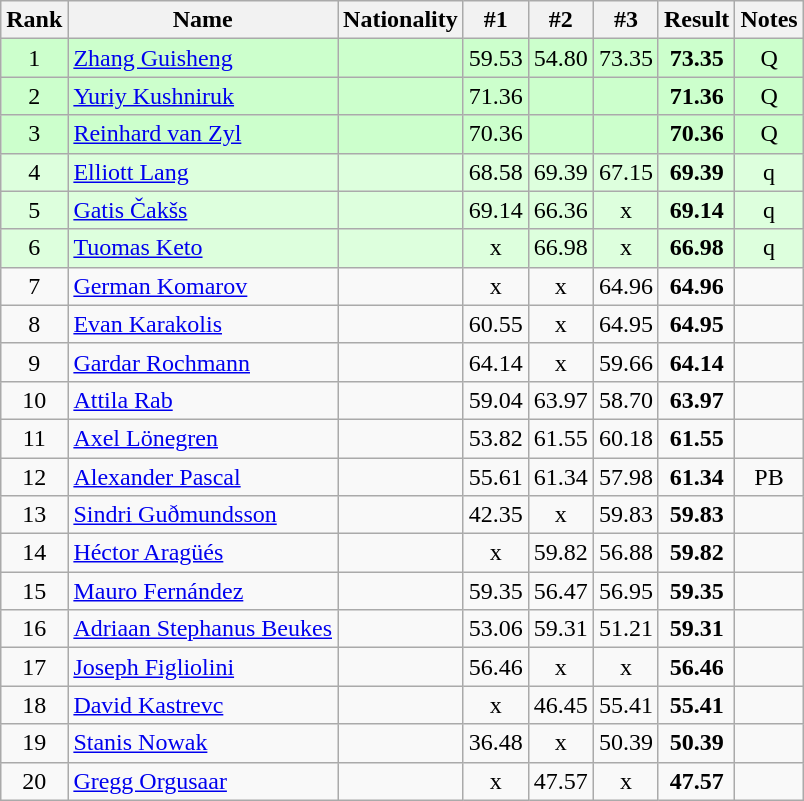<table class="wikitable sortable" style="text-align:center">
<tr>
<th>Rank</th>
<th>Name</th>
<th>Nationality</th>
<th>#1</th>
<th>#2</th>
<th>#3</th>
<th>Result</th>
<th>Notes</th>
</tr>
<tr bgcolor=ccffcc>
<td>1</td>
<td align=left><a href='#'>Zhang Guisheng</a></td>
<td align=left></td>
<td>59.53</td>
<td>54.80</td>
<td>73.35</td>
<td><strong>73.35</strong></td>
<td>Q</td>
</tr>
<tr bgcolor=ccffcc>
<td>2</td>
<td align=left><a href='#'>Yuriy Kushniruk</a></td>
<td align=left></td>
<td>71.36</td>
<td></td>
<td></td>
<td><strong>71.36</strong></td>
<td>Q</td>
</tr>
<tr bgcolor=ccffcc>
<td>3</td>
<td align=left><a href='#'>Reinhard van Zyl</a></td>
<td align=left></td>
<td>70.36</td>
<td></td>
<td></td>
<td><strong>70.36</strong></td>
<td>Q</td>
</tr>
<tr bgcolor=ddffdd>
<td>4</td>
<td align=left><a href='#'>Elliott Lang</a></td>
<td align=left></td>
<td>68.58</td>
<td>69.39</td>
<td>67.15</td>
<td><strong>69.39</strong></td>
<td>q</td>
</tr>
<tr bgcolor=ddffdd>
<td>5</td>
<td align=left><a href='#'>Gatis Čakšs</a></td>
<td align=left></td>
<td>69.14</td>
<td>66.36</td>
<td>x</td>
<td><strong>69.14</strong></td>
<td>q</td>
</tr>
<tr bgcolor=ddffdd>
<td>6</td>
<td align=left><a href='#'>Tuomas Keto</a></td>
<td align=left></td>
<td>x</td>
<td>66.98</td>
<td>x</td>
<td><strong>66.98</strong></td>
<td>q</td>
</tr>
<tr>
<td>7</td>
<td align=left><a href='#'>German Komarov</a></td>
<td align=left></td>
<td>x</td>
<td>x</td>
<td>64.96</td>
<td><strong>64.96</strong></td>
<td></td>
</tr>
<tr>
<td>8</td>
<td align=left><a href='#'>Evan Karakolis</a></td>
<td align=left></td>
<td>60.55</td>
<td>x</td>
<td>64.95</td>
<td><strong>64.95</strong></td>
<td></td>
</tr>
<tr>
<td>9</td>
<td align=left><a href='#'>Gardar Rochmann</a></td>
<td align=left></td>
<td>64.14</td>
<td>x</td>
<td>59.66</td>
<td><strong>64.14</strong></td>
<td></td>
</tr>
<tr>
<td>10</td>
<td align=left><a href='#'>Attila Rab</a></td>
<td align=left></td>
<td>59.04</td>
<td>63.97</td>
<td>58.70</td>
<td><strong>63.97</strong></td>
<td></td>
</tr>
<tr>
<td>11</td>
<td align=left><a href='#'>Axel Lönegren</a></td>
<td align=left></td>
<td>53.82</td>
<td>61.55</td>
<td>60.18</td>
<td><strong>61.55</strong></td>
<td></td>
</tr>
<tr>
<td>12</td>
<td align=left><a href='#'>Alexander Pascal</a></td>
<td align=left></td>
<td>55.61</td>
<td>61.34</td>
<td>57.98</td>
<td><strong>61.34</strong></td>
<td>PB</td>
</tr>
<tr>
<td>13</td>
<td align=left><a href='#'>Sindri Guðmundsson</a></td>
<td align=left></td>
<td>42.35</td>
<td>x</td>
<td>59.83</td>
<td><strong>59.83</strong></td>
<td></td>
</tr>
<tr>
<td>14</td>
<td align=left><a href='#'>Héctor Aragüés</a></td>
<td align=left></td>
<td>x</td>
<td>59.82</td>
<td>56.88</td>
<td><strong>59.82</strong></td>
<td></td>
</tr>
<tr>
<td>15</td>
<td align=left><a href='#'>Mauro Fernández</a></td>
<td align=left></td>
<td>59.35</td>
<td>56.47</td>
<td>56.95</td>
<td><strong>59.35</strong></td>
<td></td>
</tr>
<tr>
<td>16</td>
<td align=left><a href='#'>Adriaan Stephanus Beukes</a></td>
<td align=left></td>
<td>53.06</td>
<td>59.31</td>
<td>51.21</td>
<td><strong>59.31</strong></td>
<td></td>
</tr>
<tr>
<td>17</td>
<td align=left><a href='#'>Joseph Figliolini</a></td>
<td align=left></td>
<td>56.46</td>
<td>x</td>
<td>x</td>
<td><strong>56.46</strong></td>
<td></td>
</tr>
<tr>
<td>18</td>
<td align=left><a href='#'>David Kastrevc</a></td>
<td align=left></td>
<td>x</td>
<td>46.45</td>
<td>55.41</td>
<td><strong>55.41</strong></td>
<td></td>
</tr>
<tr>
<td>19</td>
<td align=left><a href='#'>Stanis Nowak</a></td>
<td align=left></td>
<td>36.48</td>
<td>x</td>
<td>50.39</td>
<td><strong>50.39</strong></td>
<td></td>
</tr>
<tr>
<td>20</td>
<td align=left><a href='#'>Gregg Orgusaar</a></td>
<td align=left></td>
<td>x</td>
<td>47.57</td>
<td>x</td>
<td><strong>47.57</strong></td>
<td></td>
</tr>
</table>
